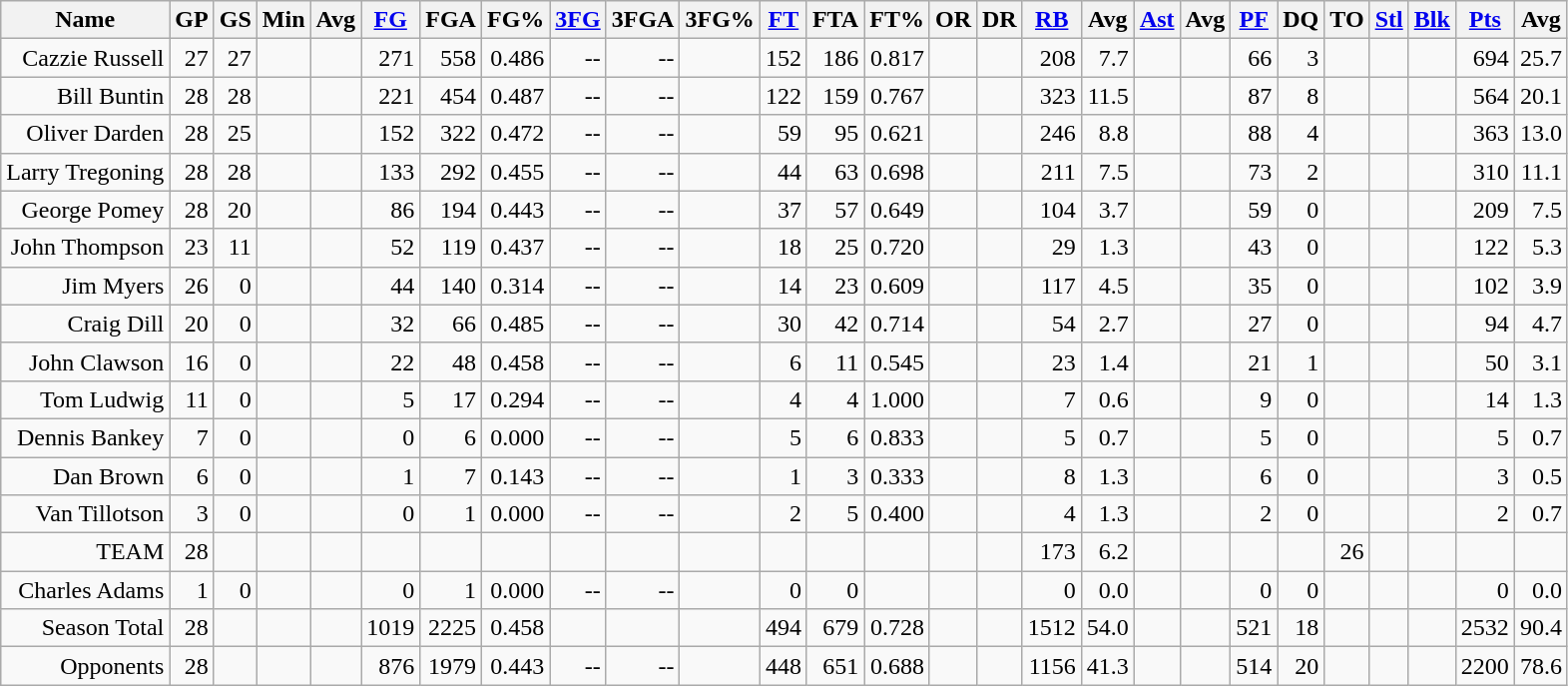<table class="wikitable sortable" style="text-align:right">
<tr>
<th>Name</th>
<th>GP</th>
<th>GS</th>
<th>Min</th>
<th>Avg</th>
<th><a href='#'>FG</a></th>
<th>FGA</th>
<th>FG%</th>
<th><a href='#'>3FG</a></th>
<th>3FGA</th>
<th>3FG%</th>
<th><a href='#'>FT</a></th>
<th>FTA</th>
<th>FT%</th>
<th>OR</th>
<th>DR</th>
<th><a href='#'>RB</a></th>
<th>Avg</th>
<th><a href='#'>Ast</a></th>
<th>Avg</th>
<th><a href='#'>PF</a></th>
<th>DQ</th>
<th>TO</th>
<th><a href='#'>Stl</a></th>
<th><a href='#'>Blk</a></th>
<th><a href='#'>Pts</a></th>
<th>Avg</th>
</tr>
<tr>
<td>Cazzie Russell</td>
<td>27</td>
<td>27</td>
<td></td>
<td></td>
<td>271</td>
<td>558</td>
<td>0.486</td>
<td>--</td>
<td>--</td>
<td></td>
<td>152</td>
<td>186</td>
<td>0.817</td>
<td></td>
<td></td>
<td>208</td>
<td>7.7</td>
<td></td>
<td></td>
<td>66</td>
<td>3</td>
<td></td>
<td></td>
<td></td>
<td>694</td>
<td>25.7</td>
</tr>
<tr>
<td>Bill Buntin</td>
<td>28</td>
<td>28</td>
<td></td>
<td></td>
<td>221</td>
<td>454</td>
<td>0.487</td>
<td>--</td>
<td>--</td>
<td></td>
<td>122</td>
<td>159</td>
<td>0.767</td>
<td></td>
<td></td>
<td>323</td>
<td>11.5</td>
<td></td>
<td></td>
<td>87</td>
<td>8</td>
<td></td>
<td></td>
<td></td>
<td>564</td>
<td>20.1</td>
</tr>
<tr>
<td>Oliver Darden</td>
<td>28</td>
<td>25</td>
<td></td>
<td></td>
<td>152</td>
<td>322</td>
<td>0.472</td>
<td>--</td>
<td>--</td>
<td></td>
<td>59</td>
<td>95</td>
<td>0.621</td>
<td></td>
<td></td>
<td>246</td>
<td>8.8</td>
<td></td>
<td></td>
<td>88</td>
<td>4</td>
<td></td>
<td></td>
<td></td>
<td>363</td>
<td>13.0</td>
</tr>
<tr>
<td>Larry Tregoning</td>
<td>28</td>
<td>28</td>
<td></td>
<td></td>
<td>133</td>
<td>292</td>
<td>0.455</td>
<td>--</td>
<td>--</td>
<td></td>
<td>44</td>
<td>63</td>
<td>0.698</td>
<td></td>
<td></td>
<td>211</td>
<td>7.5</td>
<td></td>
<td></td>
<td>73</td>
<td>2</td>
<td></td>
<td></td>
<td></td>
<td>310</td>
<td>11.1</td>
</tr>
<tr>
<td>George Pomey</td>
<td>28</td>
<td>20</td>
<td></td>
<td></td>
<td>86</td>
<td>194</td>
<td>0.443</td>
<td>--</td>
<td>--</td>
<td></td>
<td>37</td>
<td>57</td>
<td>0.649</td>
<td></td>
<td></td>
<td>104</td>
<td>3.7</td>
<td></td>
<td></td>
<td>59</td>
<td>0</td>
<td></td>
<td></td>
<td></td>
<td>209</td>
<td>7.5</td>
</tr>
<tr>
<td>John Thompson</td>
<td>23</td>
<td>11</td>
<td></td>
<td></td>
<td>52</td>
<td>119</td>
<td>0.437</td>
<td>--</td>
<td>--</td>
<td></td>
<td>18</td>
<td>25</td>
<td>0.720</td>
<td></td>
<td></td>
<td>29</td>
<td>1.3</td>
<td></td>
<td></td>
<td>43</td>
<td>0</td>
<td></td>
<td></td>
<td></td>
<td>122</td>
<td>5.3</td>
</tr>
<tr>
<td>Jim Myers</td>
<td>26</td>
<td>0</td>
<td></td>
<td></td>
<td>44</td>
<td>140</td>
<td>0.314</td>
<td>--</td>
<td>--</td>
<td></td>
<td>14</td>
<td>23</td>
<td>0.609</td>
<td></td>
<td></td>
<td>117</td>
<td>4.5</td>
<td></td>
<td></td>
<td>35</td>
<td>0</td>
<td></td>
<td></td>
<td></td>
<td>102</td>
<td>3.9</td>
</tr>
<tr>
<td>Craig Dill</td>
<td>20</td>
<td>0</td>
<td></td>
<td></td>
<td>32</td>
<td>66</td>
<td>0.485</td>
<td>--</td>
<td>--</td>
<td></td>
<td>30</td>
<td>42</td>
<td>0.714</td>
<td></td>
<td></td>
<td>54</td>
<td>2.7</td>
<td></td>
<td></td>
<td>27</td>
<td>0</td>
<td></td>
<td></td>
<td></td>
<td>94</td>
<td>4.7</td>
</tr>
<tr>
<td>John Clawson</td>
<td>16</td>
<td>0</td>
<td></td>
<td></td>
<td>22</td>
<td>48</td>
<td>0.458</td>
<td>--</td>
<td>--</td>
<td></td>
<td>6</td>
<td>11</td>
<td>0.545</td>
<td></td>
<td></td>
<td>23</td>
<td>1.4</td>
<td></td>
<td></td>
<td>21</td>
<td>1</td>
<td></td>
<td></td>
<td></td>
<td>50</td>
<td>3.1</td>
</tr>
<tr>
<td>Tom Ludwig</td>
<td>11</td>
<td>0</td>
<td></td>
<td></td>
<td>5</td>
<td>17</td>
<td>0.294</td>
<td>--</td>
<td>--</td>
<td></td>
<td>4</td>
<td>4</td>
<td>1.000</td>
<td></td>
<td></td>
<td>7</td>
<td>0.6</td>
<td></td>
<td></td>
<td>9</td>
<td>0</td>
<td></td>
<td></td>
<td></td>
<td>14</td>
<td>1.3</td>
</tr>
<tr>
<td>Dennis Bankey</td>
<td>7</td>
<td>0</td>
<td></td>
<td></td>
<td>0</td>
<td>6</td>
<td>0.000</td>
<td>--</td>
<td>--</td>
<td></td>
<td>5</td>
<td>6</td>
<td>0.833</td>
<td></td>
<td></td>
<td>5</td>
<td>0.7</td>
<td></td>
<td></td>
<td>5</td>
<td>0</td>
<td></td>
<td></td>
<td></td>
<td>5</td>
<td>0.7</td>
</tr>
<tr>
<td>Dan Brown</td>
<td>6</td>
<td>0</td>
<td></td>
<td></td>
<td>1</td>
<td>7</td>
<td>0.143</td>
<td>--</td>
<td>--</td>
<td></td>
<td>1</td>
<td>3</td>
<td>0.333</td>
<td></td>
<td></td>
<td>8</td>
<td>1.3</td>
<td></td>
<td></td>
<td>6</td>
<td>0</td>
<td></td>
<td></td>
<td></td>
<td>3</td>
<td>0.5</td>
</tr>
<tr>
<td>Van Tillotson</td>
<td>3</td>
<td>0</td>
<td></td>
<td></td>
<td>0</td>
<td>1</td>
<td>0.000</td>
<td>--</td>
<td>--</td>
<td></td>
<td>2</td>
<td>5</td>
<td>0.400</td>
<td></td>
<td></td>
<td>4</td>
<td>1.3</td>
<td></td>
<td></td>
<td>2</td>
<td>0</td>
<td></td>
<td></td>
<td></td>
<td>2</td>
<td>0.7</td>
</tr>
<tr>
<td>TEAM</td>
<td>28</td>
<td></td>
<td></td>
<td></td>
<td></td>
<td></td>
<td></td>
<td></td>
<td></td>
<td></td>
<td></td>
<td></td>
<td></td>
<td></td>
<td></td>
<td>173</td>
<td>6.2</td>
<td></td>
<td></td>
<td></td>
<td></td>
<td>26</td>
<td></td>
<td></td>
<td></td>
<td></td>
</tr>
<tr>
<td>Charles Adams</td>
<td>1</td>
<td>0</td>
<td></td>
<td></td>
<td>0</td>
<td>1</td>
<td>0.000</td>
<td>--</td>
<td>--</td>
<td></td>
<td>0</td>
<td>0</td>
<td></td>
<td></td>
<td></td>
<td>0</td>
<td>0.0</td>
<td></td>
<td></td>
<td>0</td>
<td>0</td>
<td></td>
<td></td>
<td></td>
<td>0</td>
<td>0.0</td>
</tr>
<tr>
<td>Season Total</td>
<td>28</td>
<td></td>
<td></td>
<td></td>
<td>1019</td>
<td>2225</td>
<td>0.458</td>
<td></td>
<td></td>
<td></td>
<td>494</td>
<td>679</td>
<td>0.728</td>
<td></td>
<td></td>
<td>1512</td>
<td>54.0</td>
<td></td>
<td></td>
<td>521</td>
<td>18</td>
<td></td>
<td></td>
<td></td>
<td>2532</td>
<td>90.4</td>
</tr>
<tr>
<td>Opponents</td>
<td>28</td>
<td></td>
<td></td>
<td></td>
<td>876</td>
<td>1979</td>
<td>0.443</td>
<td>--</td>
<td>--</td>
<td></td>
<td>448</td>
<td>651</td>
<td>0.688</td>
<td></td>
<td></td>
<td>1156</td>
<td>41.3</td>
<td></td>
<td></td>
<td>514</td>
<td>20</td>
<td></td>
<td></td>
<td></td>
<td>2200</td>
<td>78.6</td>
</tr>
</table>
